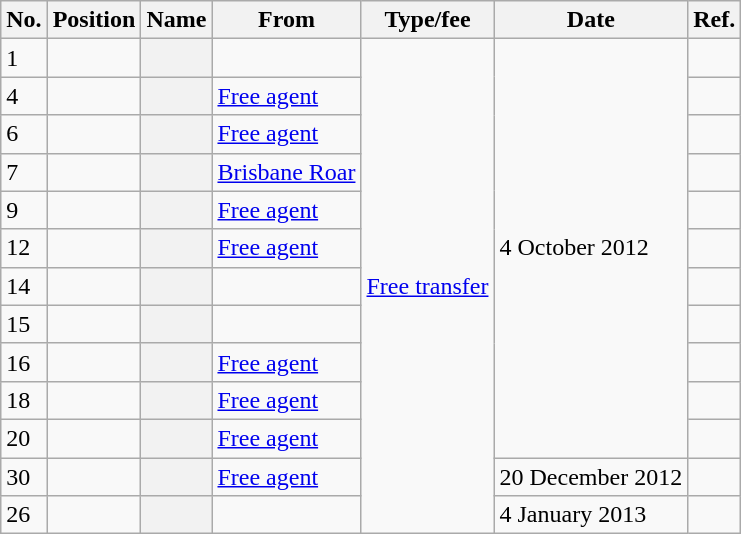<table class="wikitable plainrowheaders sortable" style="text-align:center; text-align:left">
<tr>
<th>No.</th>
<th>Position</th>
<th>Name</th>
<th>From</th>
<th>Type/fee</th>
<th>Date</th>
<th>Ref.</th>
</tr>
<tr>
<td>1</td>
<td></td>
<th scope="row"></th>
<td></td>
<td rowspan="13"><a href='#'>Free transfer</a></td>
<td rowspan="11">4 October 2012</td>
<td></td>
</tr>
<tr>
<td>4</td>
<td></td>
<th scope="row"></th>
<td><a href='#'>Free agent</a></td>
<td></td>
</tr>
<tr>
<td>6</td>
<td></td>
<th scope="row"></th>
<td><a href='#'>Free agent</a></td>
<td></td>
</tr>
<tr>
<td>7</td>
<td></td>
<th scope="row"></th>
<td><a href='#'>Brisbane Roar</a></td>
<td></td>
</tr>
<tr>
<td>9</td>
<td></td>
<th scope="row"></th>
<td><a href='#'>Free agent</a></td>
<td></td>
</tr>
<tr>
<td>12</td>
<td></td>
<th scope="row"></th>
<td><a href='#'>Free agent</a></td>
<td></td>
</tr>
<tr>
<td>14</td>
<td></td>
<th scope="row"></th>
<td></td>
<td></td>
</tr>
<tr>
<td>15</td>
<td></td>
<th scope="row"></th>
<td></td>
<td></td>
</tr>
<tr>
<td>16</td>
<td></td>
<th scope="row"></th>
<td><a href='#'>Free agent</a></td>
<td></td>
</tr>
<tr>
<td>18</td>
<td></td>
<th scope="row"></th>
<td><a href='#'>Free agent</a></td>
<td></td>
</tr>
<tr>
<td>20</td>
<td></td>
<th scope="row"></th>
<td><a href='#'>Free agent</a></td>
<td></td>
</tr>
<tr>
<td>30</td>
<td></td>
<th scope="row"></th>
<td><a href='#'>Free agent</a></td>
<td>20 December 2012</td>
<td></td>
</tr>
<tr>
<td>26</td>
<td></td>
<th scope="row"></th>
<td></td>
<td>4 January 2013</td>
<td></td>
</tr>
</table>
